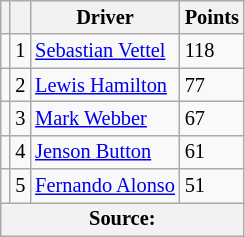<table class="wikitable" style="font-size: 85%;">
<tr>
<th></th>
<th></th>
<th>Driver</th>
<th>Points</th>
</tr>
<tr>
<td align="left"></td>
<td style="text-align:center;">1</td>
<td> <a href='#'>Sebastian Vettel</a></td>
<td style="text-align:left;">118</td>
</tr>
<tr>
<td align="left"></td>
<td style="text-align:center;">2</td>
<td> <a href='#'>Lewis Hamilton</a></td>
<td style="text-align:left;">77</td>
</tr>
<tr>
<td align="left"></td>
<td style="text-align:center;">3</td>
<td> <a href='#'>Mark Webber</a></td>
<td style="text-align:left;">67</td>
</tr>
<tr>
<td align="left"></td>
<td style="text-align:center;">4</td>
<td> <a href='#'>Jenson Button</a></td>
<td style="text-align:left;">61</td>
</tr>
<tr>
<td align="left"></td>
<td style="text-align:center;">5</td>
<td> <a href='#'>Fernando Alonso</a></td>
<td style="text-align:left;">51</td>
</tr>
<tr>
<th colspan=4>Source: </th>
</tr>
</table>
